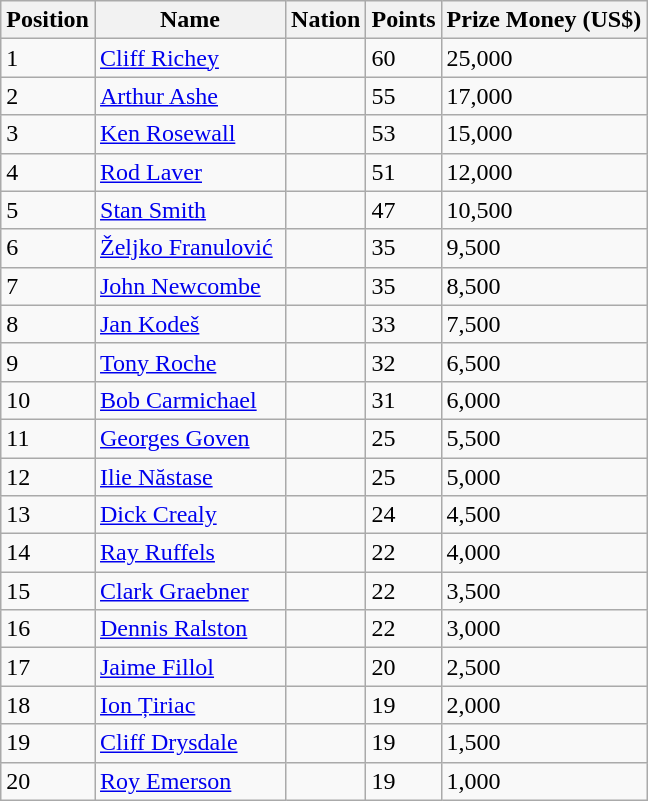<table class="wikitable">
<tr>
<th>Position</th>
<th width="120">Name</th>
<th>Nation</th>
<th>Points</th>
<th>Prize Money (US$)</th>
</tr>
<tr>
<td>1</td>
<td><a href='#'>Cliff Richey</a></td>
<td></td>
<td>60</td>
<td>25,000</td>
</tr>
<tr>
<td>2</td>
<td><a href='#'>Arthur Ashe</a></td>
<td></td>
<td>55</td>
<td>17,000</td>
</tr>
<tr>
<td>3</td>
<td><a href='#'>Ken Rosewall</a></td>
<td></td>
<td>53</td>
<td>15,000</td>
</tr>
<tr>
<td>4</td>
<td><a href='#'>Rod Laver</a></td>
<td></td>
<td>51</td>
<td>12,000</td>
</tr>
<tr>
<td>5</td>
<td><a href='#'>Stan Smith</a></td>
<td></td>
<td>47</td>
<td>10,500</td>
</tr>
<tr>
<td>6</td>
<td><a href='#'>Željko Franulović</a></td>
<td></td>
<td>35</td>
<td>9,500</td>
</tr>
<tr>
<td>7</td>
<td><a href='#'>John Newcombe</a></td>
<td></td>
<td>35</td>
<td>8,500</td>
</tr>
<tr>
<td>8</td>
<td><a href='#'>Jan Kodeš</a></td>
<td></td>
<td>33</td>
<td>7,500</td>
</tr>
<tr>
<td>9</td>
<td><a href='#'>Tony Roche</a></td>
<td></td>
<td>32</td>
<td>6,500</td>
</tr>
<tr>
<td>10</td>
<td><a href='#'>Bob Carmichael</a></td>
<td></td>
<td>31</td>
<td>6,000</td>
</tr>
<tr>
<td>11</td>
<td><a href='#'>Georges Goven</a></td>
<td></td>
<td>25</td>
<td>5,500</td>
</tr>
<tr>
<td>12</td>
<td><a href='#'>Ilie Năstase</a></td>
<td></td>
<td>25</td>
<td>5,000</td>
</tr>
<tr>
<td>13</td>
<td><a href='#'>Dick Crealy</a></td>
<td></td>
<td>24</td>
<td>4,500</td>
</tr>
<tr>
<td>14</td>
<td><a href='#'>Ray Ruffels</a></td>
<td></td>
<td>22</td>
<td>4,000</td>
</tr>
<tr>
<td>15</td>
<td><a href='#'>Clark Graebner</a></td>
<td></td>
<td>22</td>
<td>3,500</td>
</tr>
<tr>
<td>16</td>
<td><a href='#'>Dennis Ralston</a></td>
<td></td>
<td>22</td>
<td>3,000</td>
</tr>
<tr>
<td>17</td>
<td><a href='#'>Jaime Fillol</a></td>
<td></td>
<td>20</td>
<td>2,500</td>
</tr>
<tr>
<td>18</td>
<td><a href='#'>Ion Țiriac</a></td>
<td></td>
<td>19</td>
<td>2,000</td>
</tr>
<tr>
<td>19</td>
<td><a href='#'>Cliff Drysdale</a></td>
<td></td>
<td>19</td>
<td>1,500</td>
</tr>
<tr>
<td>20</td>
<td><a href='#'>Roy Emerson</a></td>
<td></td>
<td>19</td>
<td>1,000</td>
</tr>
</table>
